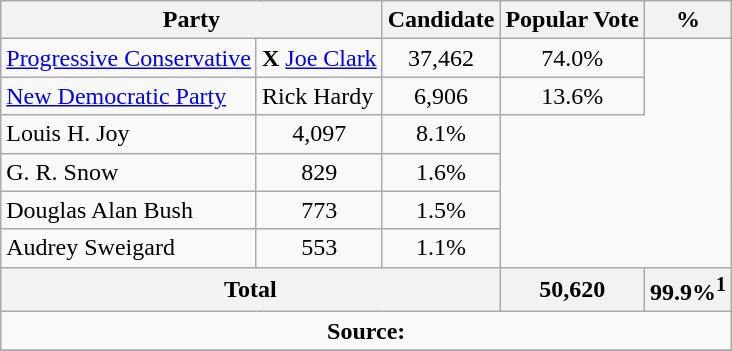<table class="wikitable">
<tr>
<th colspan="2">Party</th>
<th>Candidate</th>
<th>Popular Vote</th>
<th>%</th>
</tr>
<tr>
<td><a href='#'>Progressive Conservative</a></td>
<td> <strong>X</strong> <a href='#'>Joe Clark</a></td>
<td align=center>37,462</td>
<td align=center>74.0%</td>
</tr>
<tr>
<td><a href='#'>New Democratic Party</a></td>
<td>Rick Hardy</td>
<td align=center>6,906</td>
<td align=center>13.6%</td>
</tr>
<tr>
<td>Louis H. Joy</td>
<td align=center>4,097</td>
<td align=center>8.1%</td>
</tr>
<tr>
<td>G. R. Snow</td>
<td align=center>829</td>
<td align=center>1.6%</td>
</tr>
<tr>
<td>Douglas Alan Bush</td>
<td align=center>773</td>
<td align=center>1.5%</td>
</tr>
<tr>
<td>Audrey Sweigard</td>
<td align=center>553</td>
<td align=center>1.1%</td>
</tr>
<tr>
<th colspan=3 align=center>Total</th>
<th align=right>50,620</th>
<th align=right>99.9%<sup>1</sup></th>
</tr>
<tr>
<td align="center" colspan=5><strong>Source:</strong> </td>
</tr>
<tr>
</tr>
</table>
